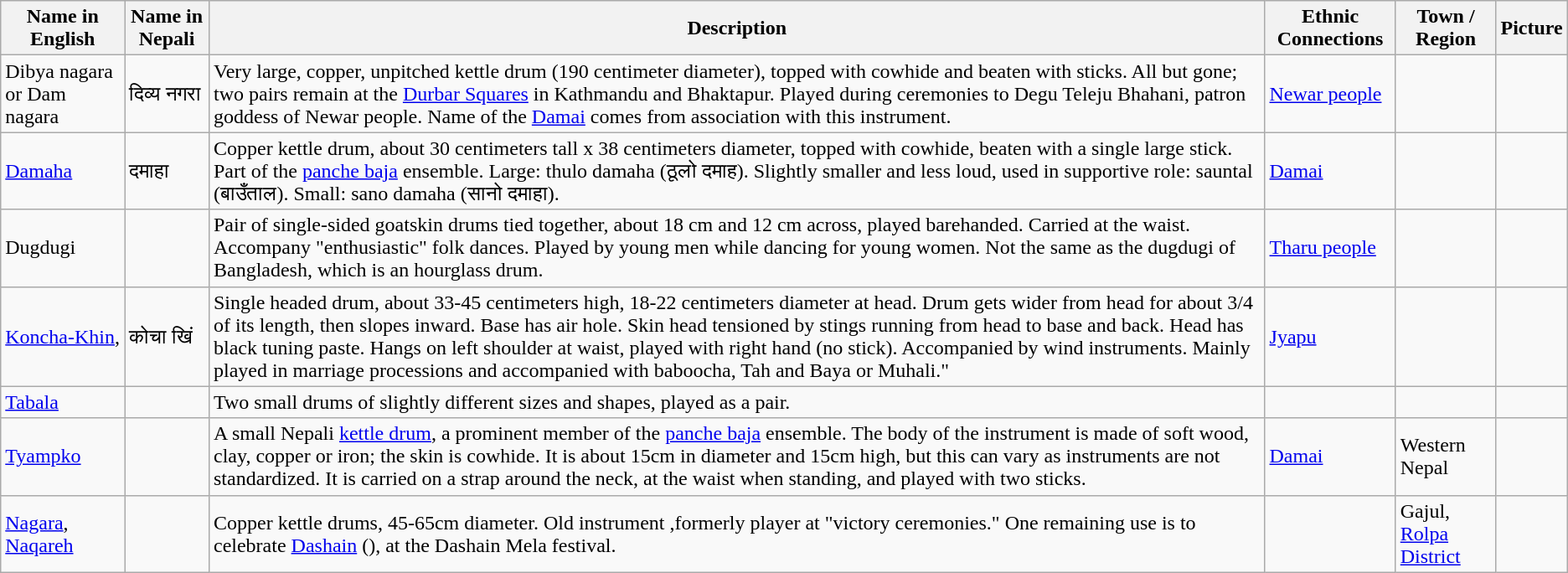<table class="wikitable">
<tr>
<th>Name in English</th>
<th>Name in Nepali</th>
<th>Description</th>
<th>Ethnic Connections</th>
<th>Town / Region</th>
<th>Picture</th>
</tr>
<tr>
<td>Dibya nagara or Dam nagara</td>
<td>दिव्य नगरा</td>
<td>Very large, copper, unpitched kettle drum (190 centimeter diameter), topped with cowhide and beaten with sticks. All but gone; two pairs remain at the <a href='#'>Durbar Squares</a> in Kathmandu and Bhaktapur. Played during ceremonies to Degu Teleju Bhahani, patron goddess of Newar people. Name of the <a href='#'>Damai</a> comes from association with this instrument.</td>
<td><a href='#'>Newar people</a></td>
<td></td>
<td></td>
</tr>
<tr>
<td><a href='#'>Damaha</a></td>
<td>दमाहा</td>
<td>Copper kettle drum, about 30 centimeters tall x 38 centimeters diameter, topped with cowhide, beaten with a single large stick. Part of the <a href='#'>panche baja</a> ensemble. Large: thulo damaha (ठूलो दमाह). Slightly smaller and less loud, used in supportive role: sauntal (बाउँताल). Small: sano damaha (सानो दमाहा).<br></td>
<td><a href='#'>Damai</a></td>
<td></td>
<td></td>
</tr>
<tr>
<td>Dugdugi</td>
<td></td>
<td>Pair of single-sided goatskin drums tied together, about 18 cm and 12 cm across, played barehanded. Carried at the waist. Accompany "enthusiastic" folk dances. Played by young men while dancing for young women. Not the same as the dugdugi of Bangladesh, which is an hourglass drum.</td>
<td><a href='#'>Tharu people</a></td>
<td></td>
<td></td>
</tr>
<tr>
<td><a href='#'>Koncha-Khin</a>,</td>
<td>कोचा खिं</td>
<td>Single headed drum, about 33-45 centimeters high, 18-22 centimeters diameter at head. Drum gets wider from head for about 3/4 of its length, then slopes inward. Base has air hole. Skin head tensioned by stings running from head to base and back. Head has black tuning paste. Hangs on left shoulder at waist, played with right hand (no stick). Accompanied by wind instruments. Mainly played in marriage processions and accompanied with baboocha, Tah and Baya or Muhali."</td>
<td><a href='#'>Jyapu</a></td>
<td></td>
<td></td>
</tr>
<tr>
<td><a href='#'>Tabala</a></td>
<td></td>
<td>Two small drums of slightly different sizes and shapes, played as a pair.</td>
<td></td>
<td></td>
<td></td>
</tr>
<tr>
<td><a href='#'>Tyampko</a></td>
<td></td>
<td>A small Nepali <a href='#'>kettle drum</a>, a prominent member of the <a href='#'>panche baja</a> ensemble. The body of the instrument is made of soft wood, clay, copper or iron; the skin is cowhide. It is about 15cm in diameter and 15cm high, but this can vary as instruments are not standardized. It is carried on a strap around the neck, at the waist when standing, and played with two sticks.</td>
<td><a href='#'>Damai</a></td>
<td>Western Nepal</td>
<td></td>
</tr>
<tr>
<td><a href='#'>Nagara</a>, <a href='#'>Naqareh</a></td>
<td></td>
<td>Copper kettle drums, 45-65cm diameter.  Old instrument ,formerly player at  "victory ceremonies."  One remaining use is to celebrate <a href='#'>Dashain</a> (), at the Dashain Mela festival.</td>
<td></td>
<td>Gajul, <a href='#'>Rolpa District</a></td>
<td></td>
</tr>
</table>
